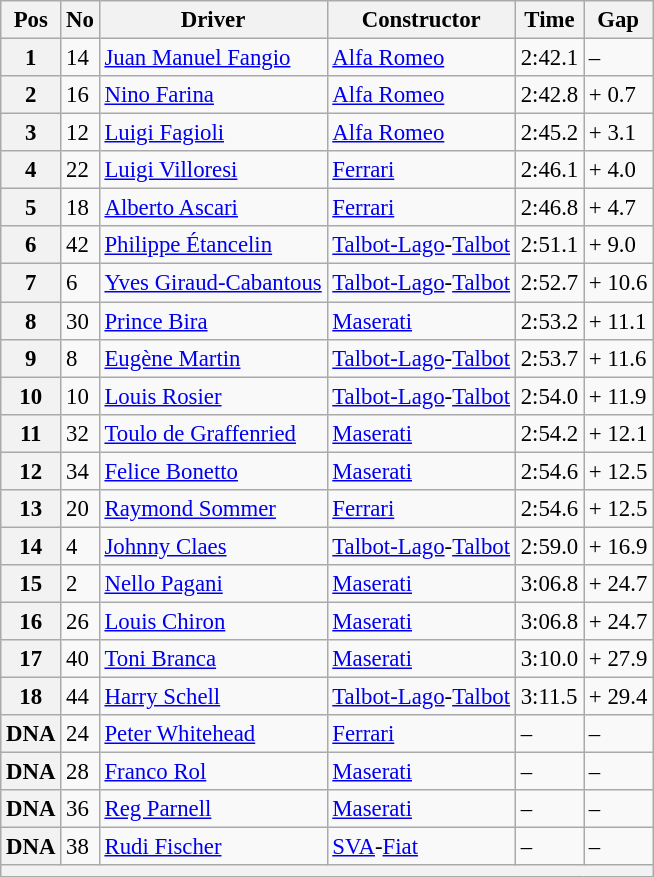<table class="wikitable sortable" style="font-size: 95%;">
<tr>
<th>Pos</th>
<th>No</th>
<th>Driver</th>
<th>Constructor</th>
<th>Time</th>
<th>Gap</th>
</tr>
<tr>
<th>1</th>
<td>14</td>
<td> <a href='#'>Juan Manuel Fangio</a></td>
<td><a href='#'>Alfa Romeo</a></td>
<td>2:42.1</td>
<td>–</td>
</tr>
<tr>
<th>2</th>
<td>16</td>
<td> <a href='#'>Nino Farina</a></td>
<td><a href='#'>Alfa Romeo</a></td>
<td>2:42.8</td>
<td>+ 0.7</td>
</tr>
<tr>
<th>3</th>
<td>12</td>
<td> <a href='#'>Luigi Fagioli</a></td>
<td><a href='#'>Alfa Romeo</a></td>
<td>2:45.2</td>
<td>+ 3.1</td>
</tr>
<tr>
<th>4</th>
<td>22</td>
<td> <a href='#'>Luigi Villoresi</a></td>
<td><a href='#'>Ferrari</a></td>
<td>2:46.1</td>
<td>+ 4.0</td>
</tr>
<tr>
<th>5</th>
<td>18</td>
<td> <a href='#'>Alberto Ascari</a></td>
<td><a href='#'>Ferrari</a></td>
<td>2:46.8</td>
<td>+ 4.7</td>
</tr>
<tr>
<th>6</th>
<td>42</td>
<td> <a href='#'>Philippe Étancelin</a></td>
<td><a href='#'>Talbot-Lago</a>-<a href='#'>Talbot</a></td>
<td>2:51.1</td>
<td>+ 9.0</td>
</tr>
<tr>
<th>7</th>
<td>6</td>
<td> <a href='#'>Yves Giraud-Cabantous</a></td>
<td><a href='#'>Talbot-Lago</a>-<a href='#'>Talbot</a></td>
<td>2:52.7</td>
<td>+ 10.6</td>
</tr>
<tr>
<th>8</th>
<td>30</td>
<td> <a href='#'>Prince Bira</a></td>
<td><a href='#'>Maserati</a></td>
<td>2:53.2</td>
<td>+ 11.1</td>
</tr>
<tr>
<th>9</th>
<td>8</td>
<td> <a href='#'>Eugène Martin</a></td>
<td><a href='#'>Talbot-Lago</a>-<a href='#'>Talbot</a></td>
<td>2:53.7</td>
<td>+ 11.6</td>
</tr>
<tr>
<th>10</th>
<td>10</td>
<td> <a href='#'>Louis Rosier</a></td>
<td><a href='#'>Talbot-Lago</a>-<a href='#'>Talbot</a></td>
<td>2:54.0</td>
<td>+ 11.9</td>
</tr>
<tr>
<th>11</th>
<td>32</td>
<td> <a href='#'>Toulo de Graffenried</a></td>
<td><a href='#'>Maserati</a></td>
<td>2:54.2</td>
<td>+ 12.1</td>
</tr>
<tr>
<th>12</th>
<td>34</td>
<td> <a href='#'>Felice Bonetto</a></td>
<td><a href='#'>Maserati</a></td>
<td>2:54.6</td>
<td>+ 12.5</td>
</tr>
<tr>
<th>13</th>
<td>20</td>
<td> <a href='#'>Raymond Sommer</a></td>
<td><a href='#'>Ferrari</a></td>
<td>2:54.6</td>
<td>+ 12.5</td>
</tr>
<tr>
<th>14</th>
<td>4</td>
<td> <a href='#'>Johnny Claes</a></td>
<td><a href='#'>Talbot-Lago</a>-<a href='#'>Talbot</a></td>
<td>2:59.0</td>
<td>+ 16.9</td>
</tr>
<tr>
<th>15</th>
<td>2</td>
<td> <a href='#'>Nello Pagani</a></td>
<td><a href='#'>Maserati</a></td>
<td>3:06.8</td>
<td>+ 24.7</td>
</tr>
<tr>
<th>16</th>
<td>26</td>
<td> <a href='#'>Louis Chiron</a></td>
<td><a href='#'>Maserati</a></td>
<td>3:06.8</td>
<td>+ 24.7</td>
</tr>
<tr>
<th>17</th>
<td>40</td>
<td> <a href='#'>Toni Branca</a></td>
<td><a href='#'>Maserati</a></td>
<td>3:10.0</td>
<td>+ 27.9</td>
</tr>
<tr>
<th>18</th>
<td>44</td>
<td> <a href='#'>Harry Schell</a></td>
<td><a href='#'>Talbot-Lago</a>-<a href='#'>Talbot</a></td>
<td>3:11.5</td>
<td>+ 29.4</td>
</tr>
<tr>
<th>DNA</th>
<td>24</td>
<td> <a href='#'>Peter Whitehead</a></td>
<td><a href='#'>Ferrari</a></td>
<td>–</td>
<td>–</td>
</tr>
<tr>
<th>DNA</th>
<td>28</td>
<td> <a href='#'>Franco Rol</a></td>
<td><a href='#'>Maserati</a></td>
<td>–</td>
<td>–</td>
</tr>
<tr>
<th>DNA</th>
<td>36</td>
<td> <a href='#'>Reg Parnell</a></td>
<td><a href='#'>Maserati</a></td>
<td>–</td>
<td>–</td>
</tr>
<tr>
<th>DNA</th>
<td>38</td>
<td> <a href='#'>Rudi Fischer</a></td>
<td><a href='#'>SVA</a>-<a href='#'>Fiat</a></td>
<td>–</td>
<td>–</td>
</tr>
<tr>
<th colspan="6"></th>
</tr>
</table>
